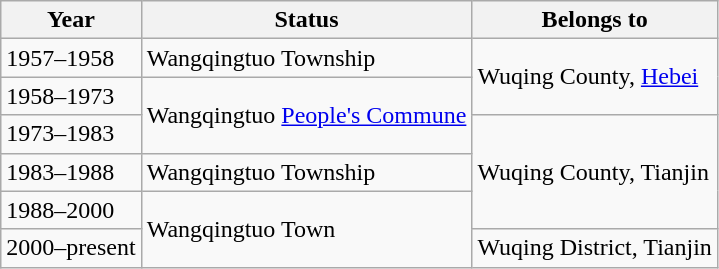<table class="wikitable">
<tr>
<th>Year</th>
<th>Status</th>
<th>Belongs to</th>
</tr>
<tr>
<td>1957–1958</td>
<td>Wangqingtuo Township</td>
<td rowspan="2">Wuqing County, <a href='#'>Hebei</a></td>
</tr>
<tr>
<td>1958–1973</td>
<td rowspan="2">Wangqingtuo <a href='#'>People's Commune</a></td>
</tr>
<tr>
<td>1973–1983</td>
<td rowspan="3">Wuqing County, Tianjin</td>
</tr>
<tr>
<td>1983–1988</td>
<td>Wangqingtuo Township</td>
</tr>
<tr>
<td>1988–2000</td>
<td rowspan="2">Wangqingtuo Town</td>
</tr>
<tr>
<td>2000–present</td>
<td>Wuqing District, Tianjin</td>
</tr>
</table>
